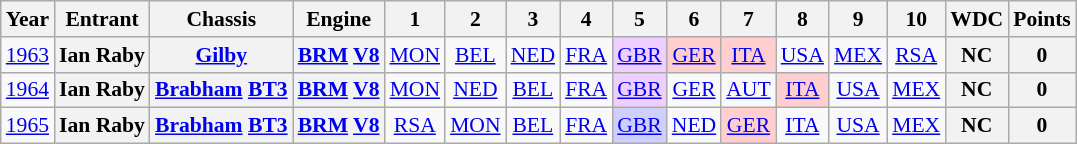<table class="wikitable" style="text-align:center; font-size:90%">
<tr>
<th>Year</th>
<th>Entrant</th>
<th>Chassis</th>
<th>Engine</th>
<th>1</th>
<th>2</th>
<th>3</th>
<th>4</th>
<th>5</th>
<th>6</th>
<th>7</th>
<th>8</th>
<th>9</th>
<th>10</th>
<th>WDC</th>
<th>Points</th>
</tr>
<tr>
<td><a href='#'>1963</a></td>
<th>Ian Raby</th>
<th><a href='#'>Gilby</a></th>
<th><a href='#'>BRM</a> <a href='#'>V8</a></th>
<td><a href='#'>MON</a></td>
<td><a href='#'>BEL</a></td>
<td><a href='#'>NED</a></td>
<td><a href='#'>FRA</a></td>
<td style="background:#EFCFFF;"><a href='#'>GBR</a><br></td>
<td style="background:#FFCFCF;"><a href='#'>GER</a><br></td>
<td style="background:#FFCFCF;"><a href='#'>ITA</a><br></td>
<td><a href='#'>USA</a></td>
<td><a href='#'>MEX</a></td>
<td><a href='#'>RSA</a></td>
<th>NC</th>
<th>0</th>
</tr>
<tr>
<td><a href='#'>1964</a></td>
<th>Ian Raby</th>
<th><a href='#'>Brabham</a> <a href='#'>BT3</a></th>
<th><a href='#'>BRM</a> <a href='#'>V8</a></th>
<td><a href='#'>MON</a></td>
<td><a href='#'>NED</a></td>
<td><a href='#'>BEL</a></td>
<td><a href='#'>FRA</a></td>
<td style="background:#EFCFFF;"><a href='#'>GBR</a><br></td>
<td><a href='#'>GER</a></td>
<td><a href='#'>AUT</a></td>
<td style="background:#FFCFCF;"><a href='#'>ITA</a><br></td>
<td><a href='#'>USA</a></td>
<td><a href='#'>MEX</a></td>
<th>NC</th>
<th>0</th>
</tr>
<tr>
<td><a href='#'>1965</a></td>
<th>Ian Raby</th>
<th><a href='#'>Brabham</a> <a href='#'>BT3</a></th>
<th><a href='#'>BRM</a> <a href='#'>V8</a></th>
<td><a href='#'>RSA</a></td>
<td><a href='#'>MON</a></td>
<td><a href='#'>BEL</a></td>
<td><a href='#'>FRA</a></td>
<td style="background:#CFCFFF;"><a href='#'>GBR</a><br></td>
<td><a href='#'>NED</a></td>
<td style="background:#FFCFCF;"><a href='#'>GER</a><br></td>
<td><a href='#'>ITA</a></td>
<td><a href='#'>USA</a></td>
<td><a href='#'>MEX</a></td>
<th>NC</th>
<th>0</th>
</tr>
</table>
